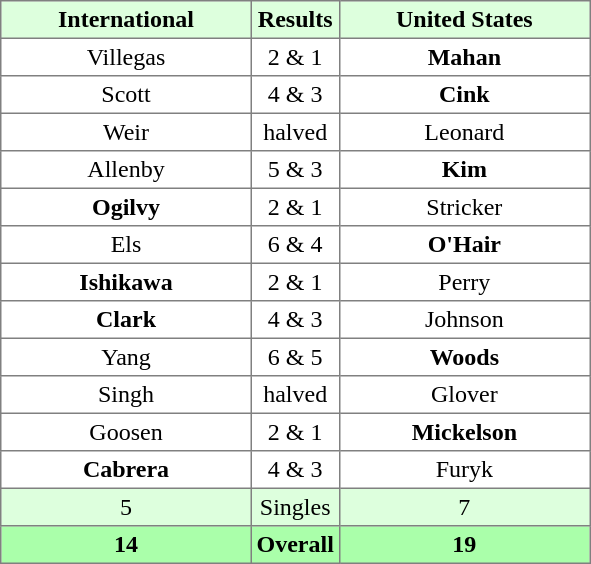<table border="1" cellpadding="3" style="border-collapse:collapse; text-align:center;">
<tr style="background:#ddffdd;">
<th width=160>International</th>
<th>Results</th>
<th width=160>United States</th>
</tr>
<tr>
<td>Villegas</td>
<td>2 & 1</td>
<td><strong>Mahan</strong></td>
</tr>
<tr>
<td>Scott</td>
<td>4 & 3</td>
<td><strong>Cink</strong></td>
</tr>
<tr>
<td>Weir</td>
<td>halved</td>
<td>Leonard</td>
</tr>
<tr>
<td>Allenby</td>
<td>5 & 3</td>
<td><strong>Kim</strong></td>
</tr>
<tr>
<td><strong>Ogilvy</strong></td>
<td>2 & 1</td>
<td>Stricker</td>
</tr>
<tr>
<td>Els</td>
<td>6 & 4</td>
<td><strong>O'Hair</strong></td>
</tr>
<tr>
<td><strong>Ishikawa</strong></td>
<td>2 & 1</td>
<td>Perry</td>
</tr>
<tr>
<td><strong>Clark</strong></td>
<td>4 & 3</td>
<td>Johnson</td>
</tr>
<tr>
<td>Yang</td>
<td>6 & 5</td>
<td><strong>Woods</strong></td>
</tr>
<tr>
<td>Singh</td>
<td>halved</td>
<td>Glover</td>
</tr>
<tr>
<td>Goosen</td>
<td>2 & 1</td>
<td><strong>Mickelson</strong></td>
</tr>
<tr>
<td><strong>Cabrera</strong></td>
<td>4 & 3</td>
<td>Furyk</td>
</tr>
<tr style="background:#ddffdd;">
<td>5</td>
<td>Singles</td>
<td>7</td>
</tr>
<tr style="background:#aaffaa;">
<th>14</th>
<th>Overall</th>
<th>19</th>
</tr>
</table>
